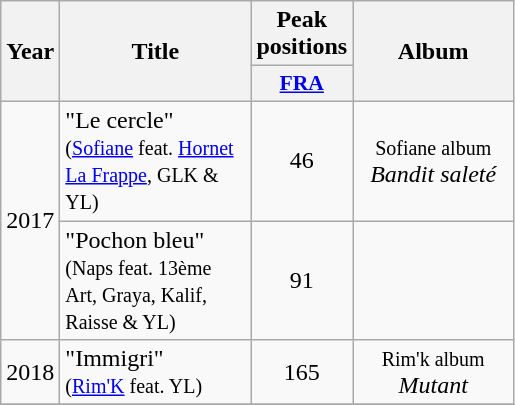<table class="wikitable">
<tr>
<th align="center" rowspan="2" width="10">Year</th>
<th align="center" rowspan="2" width="120">Title</th>
<th align="center" width="20">Peak positions</th>
<th align="center" rowspan="2" width="100">Album</th>
</tr>
<tr>
<th scope="col" style="width:3em;font-size:90%;"><a href='#'>FRA</a><br></th>
</tr>
<tr>
<td style="text-align:center;" rowspan=2>2017</td>
<td>"Le cercle" <br><small>(<a href='#'>Sofiane</a> feat. <a href='#'>Hornet La Frappe</a>, GLK & YL)</small></td>
<td style="text-align:center;">46</td>
<td style="text-align:center;"><small>Sofiane album</small><br><em>Bandit saleté</em></td>
</tr>
<tr>
<td>"Pochon bleu" <br><small>(Naps feat. 13ème Art, Graya, Kalif, Raisse & YL)</small></td>
<td style="text-align:center;">91</td>
<td style="text-align:center;"></td>
</tr>
<tr>
<td style="text-align:center;" rowspan=1>2018</td>
<td>"Immigri" <br><small>(<a href='#'>Rim'K</a> feat. YL)</small></td>
<td style="text-align:center;">165</td>
<td style="text-align:center;"><small>Rim'k album</small><br><em>Mutant</em></td>
</tr>
<tr>
</tr>
</table>
